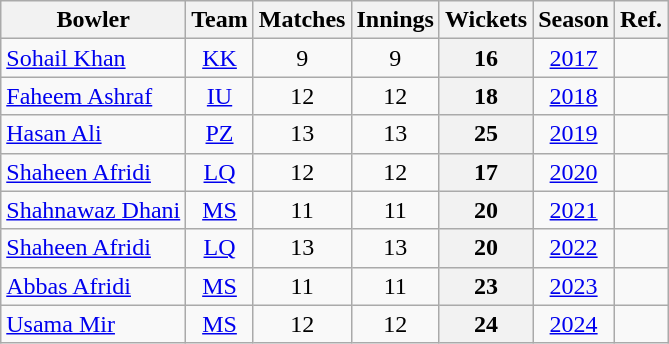<table class="wikitable" style="text-align:center;">
<tr>
<th>Bowler</th>
<th>Team</th>
<th>Matches</th>
<th>Innings</th>
<th>Wickets</th>
<th>Season</th>
<th>Ref.</th>
</tr>
<tr>
<td style="text-align:left"><a href='#'>Sohail Khan</a></td>
<td><a href='#'>KK</a></td>
<td>9</td>
<td>9</td>
<th>16</th>
<td><a href='#'>2017</a></td>
<td></td>
</tr>
<tr>
<td style="text-align:left"><a href='#'>Faheem Ashraf</a></td>
<td><a href='#'>IU</a></td>
<td>12</td>
<td>12</td>
<th>18</th>
<td><a href='#'>2018</a></td>
<td></td>
</tr>
<tr>
<td style="text-align:left"><a href='#'>Hasan Ali</a></td>
<td><a href='#'>PZ</a></td>
<td>13</td>
<td>13</td>
<th>25</th>
<td><a href='#'>2019</a></td>
<td></td>
</tr>
<tr>
<td style="text-align:left"><a href='#'>Shaheen Afridi</a></td>
<td><a href='#'>LQ</a></td>
<td>12</td>
<td>12</td>
<th>17</th>
<td><a href='#'>2020</a></td>
<td></td>
</tr>
<tr>
<td style="text-align:left"><a href='#'>Shahnawaz Dhani</a></td>
<td><a href='#'>MS</a></td>
<td>11</td>
<td>11</td>
<th>20</th>
<td><a href='#'>2021</a></td>
<td></td>
</tr>
<tr>
<td style="text-align:left"><a href='#'>Shaheen Afridi</a></td>
<td><a href='#'>LQ</a></td>
<td>13</td>
<td>13</td>
<th>20</th>
<td><a href='#'>2022</a></td>
<td></td>
</tr>
<tr>
<td style="text-align:left"><a href='#'>Abbas Afridi</a></td>
<td><a href='#'>MS</a></td>
<td>11</td>
<td>11</td>
<th>23</th>
<td><a href='#'>2023</a></td>
<td></td>
</tr>
<tr>
<td style="text-align:left"><a href='#'>Usama Mir</a></td>
<td><a href='#'>MS</a></td>
<td>12</td>
<td>12</td>
<th>24</th>
<td><a href='#'>2024</a></td>
<td></td>
</tr>
</table>
